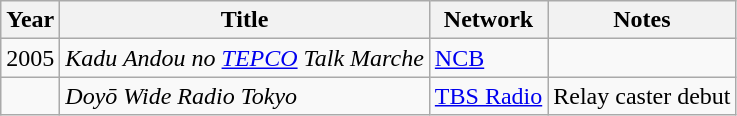<table class="wikitable">
<tr>
<th>Year</th>
<th>Title</th>
<th>Network</th>
<th>Notes</th>
</tr>
<tr>
<td>2005</td>
<td><em>Kadu Andou no <a href='#'>TEPCO</a> Talk Marche</em></td>
<td><a href='#'>NCB</a></td>
<td></td>
</tr>
<tr>
<td></td>
<td><em>Doyō Wide Radio Tokyo</em></td>
<td><a href='#'>TBS Radio</a></td>
<td>Relay caster debut</td>
</tr>
</table>
